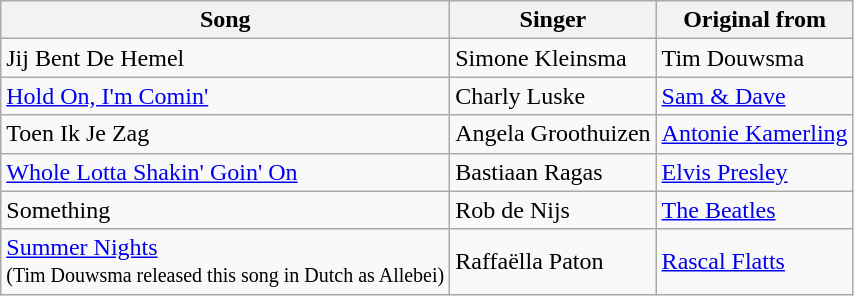<table class="wikitable">
<tr>
<th>Song</th>
<th>Singer</th>
<th>Original from</th>
</tr>
<tr>
<td>Jij Bent De Hemel</td>
<td>Simone Kleinsma</td>
<td>Tim Douwsma</td>
</tr>
<tr>
<td><a href='#'>Hold On, I'm Comin'</a></td>
<td>Charly Luske</td>
<td><a href='#'>Sam & Dave</a></td>
</tr>
<tr>
<td>Toen Ik Je Zag</td>
<td>Angela Groothuizen</td>
<td><a href='#'>Antonie Kamerling</a></td>
</tr>
<tr>
<td><a href='#'>Whole Lotta Shakin' Goin' On</a></td>
<td>Bastiaan Ragas</td>
<td><a href='#'>Elvis Presley</a></td>
</tr>
<tr>
<td>Something</td>
<td>Rob de Nijs</td>
<td><a href='#'>The Beatles</a></td>
</tr>
<tr>
<td><a href='#'>Summer Nights</a><br><small> (Tim Douwsma released this song in Dutch as Allebei)</small></td>
<td>Raffaëlla Paton</td>
<td><a href='#'>Rascal Flatts</a></td>
</tr>
</table>
